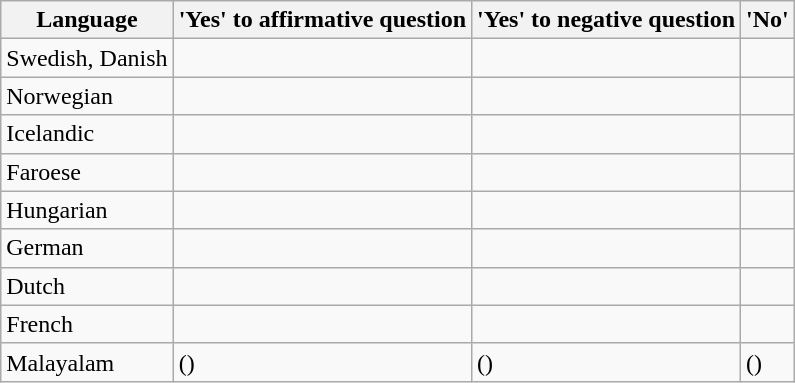<table class="wikitable">
<tr>
<th>Language</th>
<th>'Yes' to affirmative question</th>
<th>'Yes' to negative question</th>
<th>'No'</th>
</tr>
<tr>
<td>Swedish, Danish</td>
<td></td>
<td></td>
<td></td>
</tr>
<tr>
<td>Norwegian</td>
<td></td>
<td></td>
<td></td>
</tr>
<tr>
<td>Icelandic</td>
<td></td>
<td></td>
<td></td>
</tr>
<tr>
<td>Faroese</td>
<td></td>
<td></td>
<td></td>
</tr>
<tr>
<td>Hungarian</td>
<td></td>
<td></td>
<td></td>
</tr>
<tr>
<td>German</td>
<td></td>
<td></td>
<td></td>
</tr>
<tr>
<td>Dutch</td>
<td></td>
<td></td>
<td></td>
</tr>
<tr>
<td>French</td>
<td></td>
<td></td>
<td></td>
</tr>
<tr>
<td>Malayalam</td>
<td> ()</td>
<td> ()</td>
<td> ()</td>
</tr>
</table>
